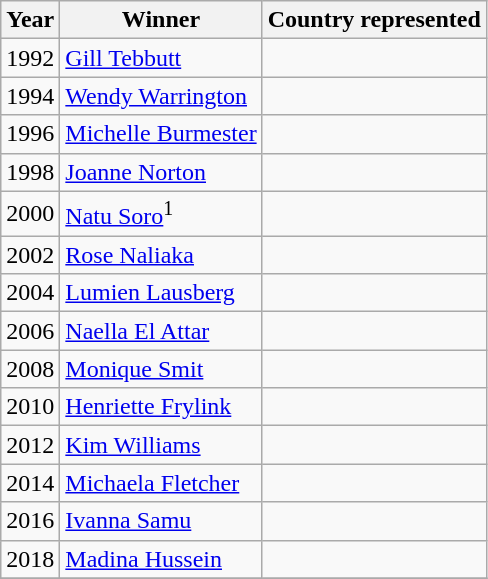<table class="sortable wikitable">
<tr>
<th>Year</th>
<th>Winner</th>
<th>Country represented</th>
</tr>
<tr>
<td align=center>1992</td>
<td><a href='#'>Gill Tebbutt</a></td>
<td></td>
</tr>
<tr>
<td align=center>1994</td>
<td><a href='#'>Wendy Warrington</a></td>
<td></td>
</tr>
<tr>
<td align=center>1996</td>
<td><a href='#'>Michelle Burmester</a></td>
<td></td>
</tr>
<tr>
<td align=center>1998</td>
<td><a href='#'>Joanne Norton</a></td>
<td></td>
</tr>
<tr>
<td align=center>2000</td>
<td><a href='#'>Natu Soro</a><sup>1</sup></td>
<td></td>
</tr>
<tr>
<td align=center>2002</td>
<td><a href='#'>Rose Naliaka</a></td>
<td></td>
</tr>
<tr>
<td align=center>2004</td>
<td><a href='#'>Lumien Lausberg</a></td>
<td></td>
</tr>
<tr>
<td align=center>2006</td>
<td><a href='#'>Naella El Attar</a></td>
<td></td>
</tr>
<tr>
<td align=center>2008</td>
<td><a href='#'>Monique Smit</a></td>
<td></td>
</tr>
<tr>
<td align=center>2010</td>
<td><a href='#'>Henriette Frylink</a></td>
<td></td>
</tr>
<tr>
<td align=center>2012</td>
<td><a href='#'>Kim Williams</a></td>
<td></td>
</tr>
<tr>
<td align=center>2014</td>
<td><a href='#'>Michaela Fletcher</a></td>
<td></td>
</tr>
<tr>
<td align=center>2016</td>
<td><a href='#'>Ivanna Samu</a></td>
<td></td>
</tr>
<tr>
<td align=center>2018</td>
<td><a href='#'>Madina Hussein</a></td>
<td></td>
</tr>
<tr>
</tr>
</table>
